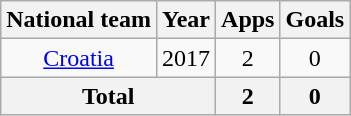<table class=wikitable style=text-align:center>
<tr>
<th>National team</th>
<th>Year</th>
<th>Apps</th>
<th>Goals</th>
</tr>
<tr>
<td rowspan=1><a href='#'>Croatia</a></td>
<td>2017</td>
<td>2</td>
<td>0</td>
</tr>
<tr>
<th colspan=2>Total</th>
<th>2</th>
<th>0</th>
</tr>
</table>
